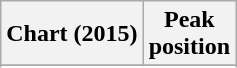<table class="wikitable sortable plainrowheaders" style="text-align:center">
<tr>
<th scope="col">Chart (2015)</th>
<th scope="col">Peak<br> position</th>
</tr>
<tr>
</tr>
<tr>
</tr>
<tr>
</tr>
</table>
